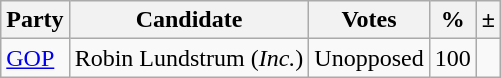<table class="wikitable">
<tr>
<th>Party</th>
<th>Candidate</th>
<th>Votes</th>
<th>%</th>
<th>±</th>
</tr>
<tr>
<td><a href='#'>GOP</a></td>
<td>Robin Lundstrum (<em>Inc.</em>)</td>
<td>Unopposed</td>
<td>100</td>
</tr>
</table>
